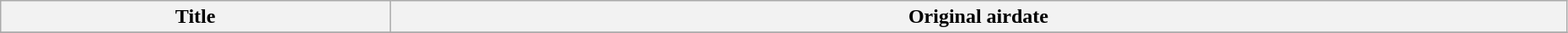<table class ="wikitable plainrowheaders" width="98%">
<tr>
<th>Title</th>
<th>Original airdate</th>
</tr>
<tr>
</tr>
</table>
